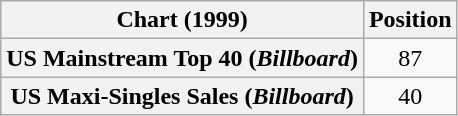<table class="wikitable plainrowheaders" style="text-align:center">
<tr>
<th>Chart (1999)</th>
<th>Position</th>
</tr>
<tr>
<th scope="row">US Mainstream Top 40 (<em>Billboard</em>)</th>
<td>87</td>
</tr>
<tr>
<th scope="row">US Maxi-Singles Sales (<em>Billboard</em>)</th>
<td>40</td>
</tr>
</table>
